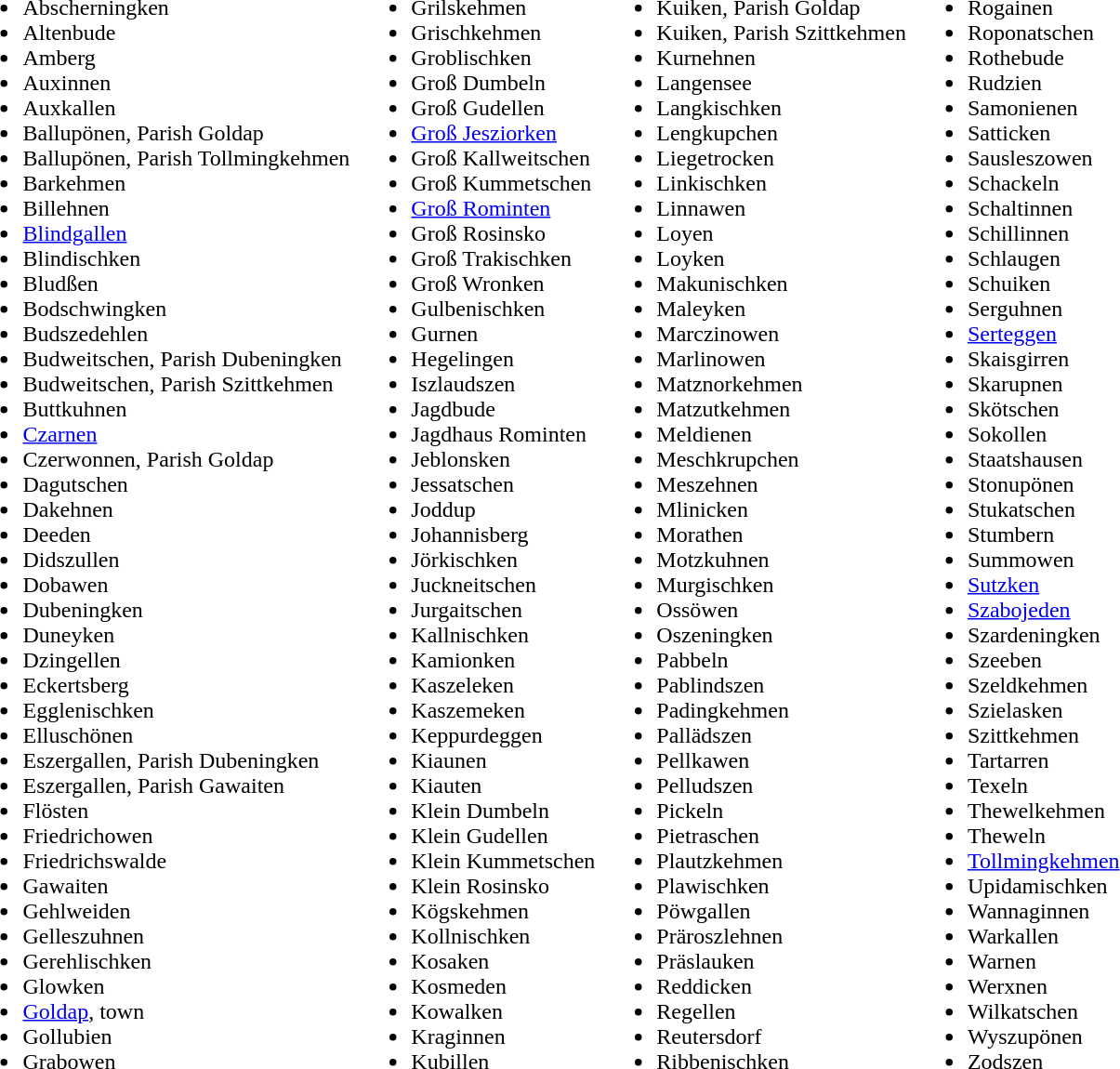<table>
<tr>
<td valign="top"><br><ul><li>Abscherningken</li><li>Altenbude</li><li>Amberg</li><li>Auxinnen</li><li>Auxkallen</li><li>Ballupönen, Parish Goldap</li><li>Ballupönen, Parish Tollmingkehmen</li><li>Barkehmen</li><li>Billehnen</li><li><a href='#'>Blindgallen</a></li><li>Blindischken</li><li>Bludßen</li><li>Bodschwingken</li><li>Budszedehlen</li><li>Budweitschen, Parish Dubeningken</li><li>Budweitschen, Parish Szittkehmen</li><li>Buttkuhnen</li><li><a href='#'>Czarnen</a></li><li>Czerwonnen, Parish Goldap</li><li>Dagutschen</li><li>Dakehnen</li><li>Deeden</li><li>Didszullen</li><li>Dobawen</li><li>Dubeningken</li><li>Duneyken</li><li>Dzingellen</li><li>Eckertsberg</li><li>Egglenischken</li><li>Elluschönen</li><li>Eszergallen, Parish Dubeningken</li><li>Eszergallen, Parish Gawaiten</li><li>Flösten</li><li>Friedrichowen</li><li>Friedrichswalde</li><li>Gawaiten</li><li>Gehlweiden</li><li>Gelleszuhnen</li><li>Gerehlischken</li><li>Glowken</li><li><a href='#'>Goldap</a>, town</li><li>Gollubien</li><li>Grabowen</li></ul></td>
<td valign="top"><br><ul><li>Grilskehmen</li><li>Grischkehmen</li><li>Groblischken</li><li>Groß Dumbeln</li><li>Groß Gudellen</li><li><a href='#'>Groß Jesziorken</a></li><li>Groß Kallweitschen</li><li>Groß Kummetschen</li><li><a href='#'>Groß Rominten</a></li><li>Groß Rosinsko</li><li>Groß Trakischken</li><li>Groß Wronken</li><li>Gulbenischken</li><li>Gurnen</li><li>Hegelingen</li><li>Iszlaudszen</li><li>Jagdbude</li><li>Jagdhaus Rominten</li><li>Jeblonsken</li><li>Jessatschen</li><li>Joddup</li><li>Johannisberg</li><li>Jörkischken</li><li>Juckneitschen</li><li>Jurgaitschen</li><li>Kallnischken</li><li>Kamionken</li><li>Kaszeleken</li><li>Kaszemeken</li><li>Keppurdeggen</li><li>Kiaunen</li><li>Kiauten</li><li>Klein Dumbeln</li><li>Klein Gudellen</li><li>Klein Kummetschen</li><li>Klein Rosinsko</li><li>Kögskehmen</li><li>Kollnischken</li><li>Kosaken</li><li>Kosmeden</li><li>Kowalken</li><li>Kraginnen</li><li>Kubillen</li></ul></td>
<td valign="top"><br><ul><li>Kuiken, Parish Goldap</li><li>Kuiken, Parish Szittkehmen</li><li>Kurnehnen</li><li>Langensee</li><li>Langkischken</li><li>Lengkupchen</li><li>Liegetrocken</li><li>Linkischken</li><li>Linnawen</li><li>Loyen</li><li>Loyken</li><li>Makunischken</li><li>Maleyken</li><li>Marczinowen</li><li>Marlinowen</li><li>Matznorkehmen</li><li>Matzutkehmen</li><li>Meldienen</li><li>Meschkrupchen</li><li>Meszehnen</li><li>Mlinicken</li><li>Morathen</li><li>Motzkuhnen</li><li>Murgischken</li><li>Ossöwen</li><li>Oszeningken</li><li>Pabbeln</li><li>Pablindszen</li><li>Padingkehmen</li><li>Pallädszen</li><li>Pellkawen</li><li>Pelludszen</li><li>Pickeln</li><li>Pietraschen</li><li>Plautzkehmen</li><li>Plawischken</li><li>Pöwgallen</li><li>Präroszlehnen</li><li>Präslauken</li><li>Reddicken</li><li>Regellen</li><li>Reutersdorf</li><li>Ribbenischken</li></ul></td>
<td valign="top"><br><ul><li>Rogainen</li><li>Roponatschen</li><li>Rothebude</li><li>Rudzien</li><li>Samonienen</li><li>Satticken</li><li>Sausleszowen</li><li>Schackeln</li><li>Schaltinnen</li><li>Schillinnen</li><li>Schlaugen</li><li>Schuiken</li><li>Serguhnen</li><li><a href='#'>Serteggen</a></li><li>Skaisgirren</li><li>Skarupnen</li><li>Skötschen</li><li>Sokollen</li><li>Staatshausen</li><li>Stonupönen</li><li>Stukatschen</li><li>Stumbern</li><li>Summowen</li><li><a href='#'>Sutzken</a></li><li><a href='#'>Szabojeden</a></li><li>Szardeningken</li><li>Szeeben</li><li>Szeldkehmen</li><li>Szielasken</li><li>Szittkehmen</li><li>Tartarren</li><li>Texeln</li><li>Thewelkehmen</li><li>Theweln</li><li><a href='#'>Tollmingkehmen</a></li><li>Upidamischken</li><li>Wannaginnen</li><li>Warkallen</li><li>Warnen</li><li>Werxnen</li><li>Wilkatschen</li><li>Wyszupönen</li><li>Zodszen</li></ul></td>
</tr>
</table>
